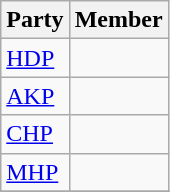<table class="wikitable">
<tr>
<th>Party</th>
<th colspan="2">Member</th>
</tr>
<tr>
<td><a href='#'>HDP</a></td>
<td></td>
</tr>
<tr>
<td><a href='#'>AKP</a></td>
<td></td>
</tr>
<tr>
<td><a href='#'>CHP</a></td>
<td></td>
</tr>
<tr>
<td><a href='#'>MHP</a></td>
<td></td>
</tr>
<tr>
</tr>
</table>
